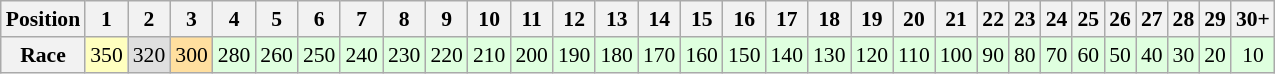<table class="wikitable" style="font-size: 90%; text-align:center;">
<tr>
<th>Position</th>
<th>1</th>
<th>2</th>
<th>3</th>
<th>4</th>
<th>5</th>
<th>6</th>
<th>7</th>
<th>8</th>
<th>9</th>
<th>10</th>
<th>11</th>
<th>12</th>
<th>13</th>
<th>14</th>
<th>15</th>
<th>16</th>
<th>17</th>
<th>18</th>
<th>19</th>
<th>20</th>
<th>21</th>
<th>22</th>
<th>23</th>
<th>24</th>
<th>25</th>
<th>26</th>
<th>27</th>
<th>28</th>
<th>29</th>
<th>30+</th>
</tr>
<tr>
<th>Race</th>
<td style="background:#ffffbf;">350</td>
<td style="background:#dfdfdf;">320</td>
<td style="background:#ffdf9f;">300</td>
<td style="background:#dfffdf;">280</td>
<td style="background:#dfffdf;">260</td>
<td style="background:#dfffdf;">250</td>
<td style="background:#dfffdf;">240</td>
<td style="background:#dfffdf;">230</td>
<td style="background:#dfffdf;">220</td>
<td style="background:#dfffdf;">210</td>
<td style="background:#dfffdf;">200</td>
<td style="background:#dfffdf;">190</td>
<td style="background:#dfffdf;">180</td>
<td style="background:#dfffdf;">170</td>
<td style="background:#dfffdf;">160</td>
<td style="background:#dfffdf;">150</td>
<td style="background:#dfffdf;">140</td>
<td style="background:#dfffdf;">130</td>
<td style="background:#dfffdf;">120</td>
<td style="background:#dfffdf;">110</td>
<td style="background:#dfffdf;">100</td>
<td style="background:#dfffdf;">90</td>
<td style="background:#dfffdf;">80</td>
<td style="background:#dfffdf;">70</td>
<td style="background:#dfffdf;">60</td>
<td style="background:#dfffdf;">50</td>
<td style="background:#dfffdf;">40</td>
<td style="background:#dfffdf;">30</td>
<td style="background:#dfffdf;">20</td>
<td style="background:#dfffdf;">10</td>
</tr>
</table>
